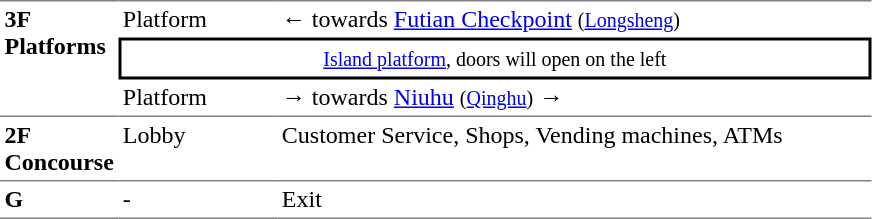<table table border=0 cellspacing=0 cellpadding=3>
<tr>
<td style="border-top:solid 1px gray;" rowspan=3 valign=top><strong>3F<br>Platforms</strong></td>
<td style="border-top:solid 1px gray;" valign=top>Platform </td>
<td style="border-top:solid 1px gray;" valign=top>←  towards <a href='#'>Futian Checkpoint</a> <small>(<a href='#'>Longsheng</a>)</small></td>
</tr>
<tr>
<td style="border-right:solid 2px black;border-left:solid 2px black;border-top:solid 2px black;border-bottom:solid 2px black;text-align:center;" colspan=2><small><a href='#'>Island platform</a>, doors will open on the left</small></td>
</tr>
<tr>
<td>Platform </td>
<td><span>→</span>  towards <a href='#'>Niuhu</a> <small>(<a href='#'>Qinghu</a>)</small> →</td>
</tr>
<tr>
<td style="border-bottom:solid 1px gray; border-top:solid 1px gray;" valign=top width=50><strong>2F<br>Concourse</strong></td>
<td style="border-bottom:solid 1px gray; border-top:solid 1px gray;" valign=top width=100>Lobby</td>
<td style="border-bottom:solid 1px gray; border-top:solid 1px gray;" valign=top width=390>Customer Service, Shops, Vending machines, ATMs</td>
</tr>
<tr>
<td style="border-bottom:solid 1px gray;" width=50 valign=top><strong>G</strong></td>
<td style="border-bottom:solid 1px gray;" width=100 valign=top>-</td>
<td style="border-bottom:solid 1px gray;" width=390 valign=top>Exit</td>
</tr>
</table>
